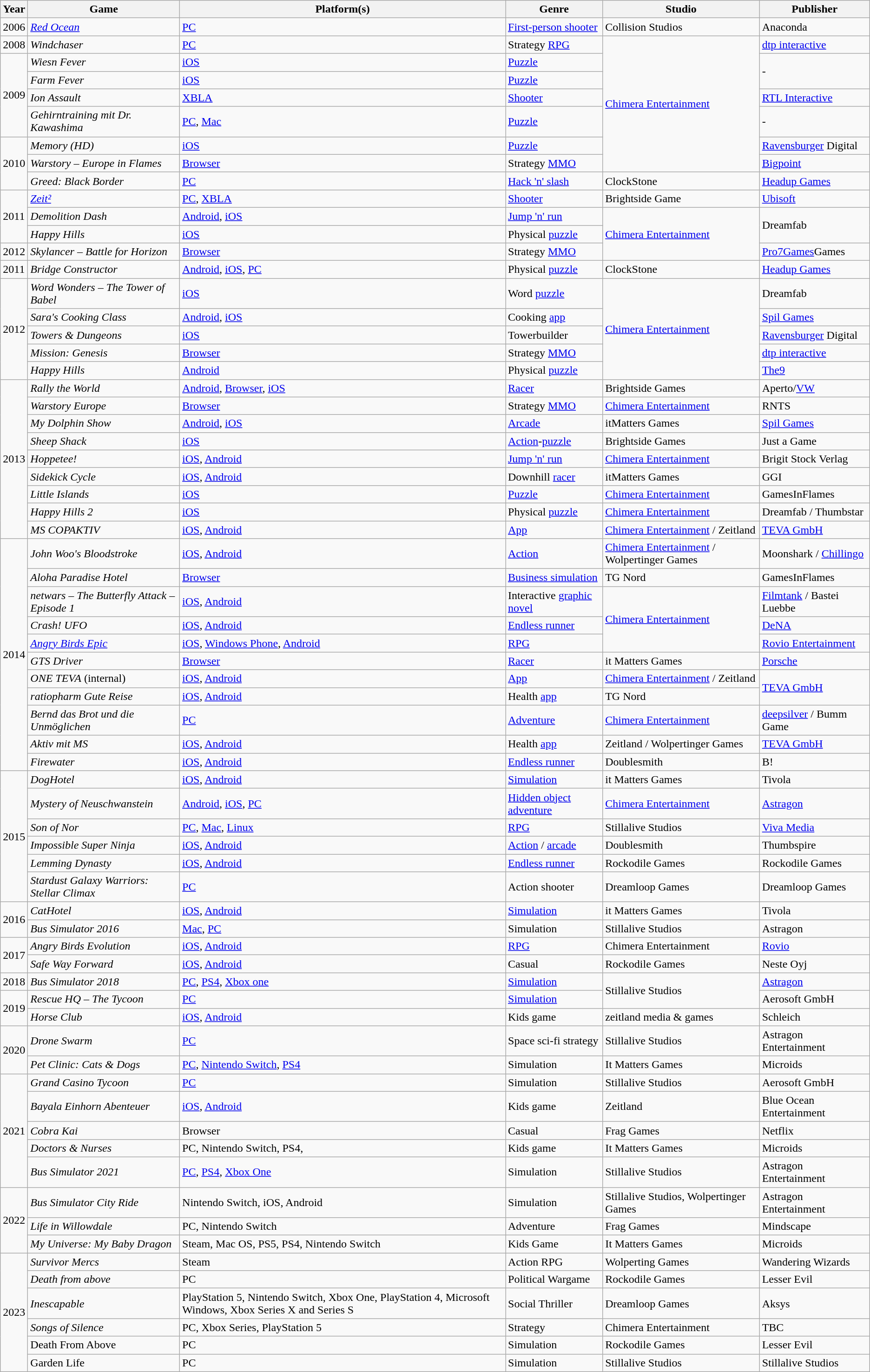<table class="wikitable sortable">
<tr>
<th>Year</th>
<th>Game</th>
<th>Platform(s)</th>
<th>Genre</th>
<th>Studio</th>
<th>Publisher</th>
</tr>
<tr>
<td>2006</td>
<td><em><a href='#'>Red Ocean</a></em></td>
<td><a href='#'>PC</a></td>
<td><a href='#'>First-person shooter</a></td>
<td>Collision Studios</td>
<td>Anaconda</td>
</tr>
<tr>
<td>2008</td>
<td><em>Windchaser</em></td>
<td><a href='#'>PC</a></td>
<td>Strategy <a href='#'>RPG</a></td>
<td rowspan="7"><a href='#'>Chimera Entertainment</a></td>
<td><a href='#'>dtp interactive</a></td>
</tr>
<tr>
<td rowspan="4">2009</td>
<td><em>Wiesn Fever</em></td>
<td><a href='#'>iOS</a></td>
<td><a href='#'>Puzzle</a></td>
<td rowspan="2">-</td>
</tr>
<tr>
<td><em>Farm Fever</em></td>
<td><a href='#'>iOS</a></td>
<td><a href='#'>Puzzle</a></td>
</tr>
<tr>
<td><em>Ion Assault</em></td>
<td><a href='#'>XBLA</a></td>
<td><a href='#'>Shooter</a></td>
<td><a href='#'>RTL Interactive</a></td>
</tr>
<tr>
<td><em>Gehirntraining mit Dr. Kawashima</em></td>
<td><a href='#'>PC</a>, <a href='#'>Mac</a></td>
<td><a href='#'>Puzzle</a></td>
<td>-</td>
</tr>
<tr>
<td rowspan="3">2010</td>
<td><em>Memory (HD)</em></td>
<td><a href='#'>iOS</a></td>
<td><a href='#'>Puzzle</a></td>
<td><a href='#'>Ravensburger</a> Digital</td>
</tr>
<tr>
<td><em>Warstory – Europe in Flames</em></td>
<td><a href='#'>Browser</a></td>
<td>Strategy <a href='#'>MMO</a></td>
<td><a href='#'>Bigpoint</a></td>
</tr>
<tr>
<td><em>Greed: Black Border</em></td>
<td><a href='#'>PC</a></td>
<td><a href='#'>Hack 'n' slash</a></td>
<td>ClockStone</td>
<td><a href='#'>Headup Games</a></td>
</tr>
<tr>
<td rowspan="3">2011</td>
<td><em><a href='#'>Zeit²</a></em></td>
<td><a href='#'>PC</a>, <a href='#'>XBLA</a></td>
<td><a href='#'>Shooter</a></td>
<td>Brightside Game</td>
<td><a href='#'>Ubisoft</a></td>
</tr>
<tr>
<td><em>Demolition Dash</em></td>
<td><a href='#'>Android</a>, <a href='#'>iOS</a></td>
<td><a href='#'>Jump 'n' run</a></td>
<td rowspan="3"><a href='#'>Chimera Entertainment</a></td>
<td rowspan="2">Dreamfab</td>
</tr>
<tr>
<td><em>Happy Hills</em></td>
<td><a href='#'>iOS</a></td>
<td>Physical <a href='#'>puzzle</a></td>
</tr>
<tr>
<td>2012</td>
<td><em>Skylancer – Battle for Horizon</em></td>
<td><a href='#'>Browser</a></td>
<td>Strategy <a href='#'>MMO</a></td>
<td><a href='#'>Pro7Games</a>Games</td>
</tr>
<tr>
<td>2011</td>
<td><em>Bridge Constructor</em></td>
<td><a href='#'>Android</a>, <a href='#'>iOS</a>, <a href='#'>PC</a></td>
<td>Physical <a href='#'>puzzle</a></td>
<td>ClockStone</td>
<td><a href='#'>Headup Games</a></td>
</tr>
<tr>
<td rowspan="5">2012</td>
<td><em>Word Wonders – The Tower of Babel</em></td>
<td><a href='#'>iOS</a></td>
<td>Word <a href='#'>puzzle</a></td>
<td rowspan="5"><a href='#'>Chimera Entertainment</a></td>
<td>Dreamfab</td>
</tr>
<tr>
<td><em>Sara's Cooking Class</em></td>
<td><a href='#'>Android</a>, <a href='#'>iOS</a></td>
<td>Cooking <a href='#'>app</a></td>
<td><a href='#'>Spil Games</a></td>
</tr>
<tr>
<td><em>Towers & Dungeons</em></td>
<td><a href='#'>iOS</a></td>
<td>Towerbuilder</td>
<td><a href='#'>Ravensburger</a> Digital</td>
</tr>
<tr>
<td><em>Mission: Genesis</em></td>
<td><a href='#'>Browser</a></td>
<td>Strategy <a href='#'>MMO</a></td>
<td><a href='#'>dtp interactive</a></td>
</tr>
<tr>
<td><em>Happy Hills</em></td>
<td><a href='#'>Android</a></td>
<td>Physical <a href='#'>puzzle</a></td>
<td><a href='#'>The9</a></td>
</tr>
<tr>
<td rowspan="9">2013</td>
<td><em>Rally the World</em></td>
<td><a href='#'>Android</a>, <a href='#'>Browser</a>, <a href='#'>iOS</a></td>
<td><a href='#'>Racer</a></td>
<td>Brightside Games</td>
<td>Aperto/<a href='#'>VW</a></td>
</tr>
<tr>
<td><em>Warstory Europe</em></td>
<td><a href='#'>Browser</a></td>
<td>Strategy <a href='#'>MMO</a></td>
<td><a href='#'>Chimera Entertainment</a></td>
<td>RNTS</td>
</tr>
<tr>
<td><em>My Dolphin Show</em></td>
<td><a href='#'>Android</a>, <a href='#'>iOS</a></td>
<td><a href='#'>Arcade</a></td>
<td>itMatters Games</td>
<td><a href='#'>Spil Games</a></td>
</tr>
<tr>
<td><em>Sheep Shack</em></td>
<td><a href='#'>iOS</a></td>
<td><a href='#'>Action</a>-<a href='#'>puzzle</a></td>
<td>Brightside Games</td>
<td>Just a Game</td>
</tr>
<tr>
<td><em>Hoppetee!</em></td>
<td><a href='#'>iOS</a>, <a href='#'>Android</a></td>
<td><a href='#'>Jump 'n' run</a></td>
<td><a href='#'>Chimera Entertainment</a></td>
<td>Brigit Stock Verlag</td>
</tr>
<tr>
<td><em>Sidekick Cycle</em></td>
<td><a href='#'>iOS</a>, <a href='#'>Android</a></td>
<td>Downhill <a href='#'>racer</a></td>
<td>itMatters Games</td>
<td>GGI</td>
</tr>
<tr>
<td><em>Little Islands</em></td>
<td><a href='#'>iOS</a></td>
<td><a href='#'>Puzzle</a></td>
<td><a href='#'>Chimera Entertainment</a></td>
<td>GamesInFlames</td>
</tr>
<tr>
<td><em>Happy Hills 2</em></td>
<td><a href='#'>iOS</a></td>
<td>Physical <a href='#'>puzzle</a></td>
<td><a href='#'>Chimera Entertainment</a></td>
<td>Dreamfab / Thumbstar</td>
</tr>
<tr>
<td><em>MS COPAKTIV</em></td>
<td><a href='#'>iOS</a>, <a href='#'>Android</a></td>
<td><a href='#'>App</a></td>
<td><a href='#'>Chimera Entertainment</a> / Zeitland</td>
<td><a href='#'>TEVA GmbH</a></td>
</tr>
<tr>
<td rowspan="11">2014</td>
<td><em>John Woo's Bloodstroke</em></td>
<td><a href='#'>iOS</a>, <a href='#'>Android</a></td>
<td><a href='#'>Action</a></td>
<td><a href='#'>Chimera Entertainment</a> / Wolpertinger Games</td>
<td>Moonshark / <a href='#'>Chillingo</a></td>
</tr>
<tr>
<td><em>Aloha Paradise Hotel</em></td>
<td><a href='#'>Browser</a></td>
<td><a href='#'>Business simulation</a></td>
<td>TG Nord</td>
<td>GamesInFlames</td>
</tr>
<tr>
<td><em>netwars – The Butterfly Attack – Episode 1</em></td>
<td><a href='#'>iOS</a>, <a href='#'>Android</a></td>
<td>Interactive <a href='#'>graphic novel</a></td>
<td rowspan="3"><a href='#'>Chimera Entertainment</a></td>
<td><a href='#'>Filmtank</a> / Bastei Luebbe</td>
</tr>
<tr>
<td><em>Crash! UFO</em></td>
<td><a href='#'>iOS</a>, <a href='#'>Android</a></td>
<td><a href='#'>Endless runner</a></td>
<td><a href='#'>DeNA</a></td>
</tr>
<tr>
<td><em><a href='#'>Angry Birds Epic</a></em></td>
<td><a href='#'>iOS</a>, <a href='#'>Windows Phone</a>, <a href='#'>Android</a></td>
<td><a href='#'>RPG</a></td>
<td><a href='#'>Rovio Entertainment</a></td>
</tr>
<tr>
<td><em>GTS Driver</em></td>
<td><a href='#'>Browser</a></td>
<td><a href='#'>Racer</a></td>
<td>it Matters Games</td>
<td><a href='#'>Porsche</a></td>
</tr>
<tr>
<td><em>ONE TEVA</em> (internal)</td>
<td><a href='#'>iOS</a>, <a href='#'>Android</a></td>
<td><a href='#'>App</a></td>
<td><a href='#'>Chimera Entertainment</a> / Zeitland</td>
<td rowspan="2"><a href='#'>TEVA GmbH</a></td>
</tr>
<tr>
<td><em>ratiopharm Gute Reise</em></td>
<td><a href='#'>iOS</a>, <a href='#'>Android</a></td>
<td>Health <a href='#'>app</a></td>
<td>TG Nord</td>
</tr>
<tr>
<td><em>Bernd das Brot und die Unmöglichen</em></td>
<td><a href='#'>PC</a></td>
<td><a href='#'>Adventure</a></td>
<td><a href='#'>Chimera Entertainment</a></td>
<td><a href='#'>deepsilver</a> /  Bumm Game</td>
</tr>
<tr>
<td><em>Aktiv mit MS</em></td>
<td><a href='#'>iOS</a>, <a href='#'>Android</a></td>
<td>Health <a href='#'>app</a></td>
<td>Zeitland / Wolpertinger Games</td>
<td><a href='#'>TEVA GmbH</a></td>
</tr>
<tr>
<td><em>Firewater</em></td>
<td><a href='#'>iOS</a>, <a href='#'>Android</a></td>
<td><a href='#'>Endless runner</a></td>
<td>Doublesmith</td>
<td>B!</td>
</tr>
<tr>
<td rowspan="6">2015</td>
<td><em>DogHotel</em></td>
<td><a href='#'>iOS</a>, <a href='#'>Android</a></td>
<td><a href='#'>Simulation</a></td>
<td it Matters Games>it Matters Games</td>
<td>Tivola</td>
</tr>
<tr>
<td><em>Mystery of Neuschwanstein</em></td>
<td><a href='#'>Android</a>, <a href='#'>iOS</a>, <a href='#'>PC</a></td>
<td><a href='#'>Hidden object</a> <a href='#'>adventure</a></td>
<td><a href='#'>Chimera Entertainment</a></td>
<td><a href='#'>Astragon</a></td>
</tr>
<tr>
<td><em>Son of Nor</em></td>
<td><a href='#'>PC</a>, <a href='#'>Mac</a>, <a href='#'>Linux</a></td>
<td><a href='#'>RPG</a></td>
<td>Stillalive Studios</td>
<td><a href='#'>Viva Media</a></td>
</tr>
<tr>
<td><em>Impossible Super Ninja</em></td>
<td><a href='#'>iOS</a>, <a href='#'>Android</a></td>
<td><a href='#'>Action</a> / <a href='#'>arcade</a></td>
<td>Doublesmith</td>
<td>Thumbspire</td>
</tr>
<tr>
<td><em>Lemming Dynasty</em></td>
<td><a href='#'>iOS</a>, <a href='#'>Android</a></td>
<td><a href='#'>Endless runner</a></td>
<td>Rockodile Games</td>
<td>Rockodile Games</td>
</tr>
<tr>
<td><em>Stardust Galaxy Warriors: Stellar Climax</em></td>
<td><a href='#'>PC</a></td>
<td>Action shooter</td>
<td>Dreamloop Games</td>
<td>Dreamloop Games</td>
</tr>
<tr>
<td rowspan="2">2016</td>
<td><em>CatHotel</em></td>
<td><a href='#'>iOS</a>, <a href='#'>Android</a></td>
<td><a href='#'>Simulation</a></td>
<td>it Matters Games</td>
<td>Tivola</td>
</tr>
<tr>
<td><em>Bus Simulator 2016</em></td>
<td><a href='#'>Mac</a>, <a href='#'>PC</a></td>
<td>Simulation</td>
<td>Stillalive Studios</td>
<td>Astragon</td>
</tr>
<tr>
<td rowspan="2">2017</td>
<td><em>Angry Birds Evolution</em></td>
<td><a href='#'>iOS</a>, <a href='#'>Android</a></td>
<td><a href='#'>RPG</a></td>
<td>Chimera Entertainment</td>
<td><a href='#'>Rovio</a></td>
</tr>
<tr>
<td><em>Safe Way Forward</em></td>
<td><a href='#'>iOS</a>, <a href='#'>Android</a></td>
<td>Casual</td>
<td>Rockodile Games</td>
<td>Neste Oyj</td>
</tr>
<tr>
<td>2018</td>
<td><em>Bus Simulator 2018</em></td>
<td><a href='#'>PC</a>, <a href='#'>PS4</a>, <a href='#'>Xbox one</a></td>
<td><a href='#'>Simulation</a></td>
<td rowspan="2">Stillalive Studios</td>
<td><a href='#'>Astragon</a></td>
</tr>
<tr>
<td rowspan="2">2019</td>
<td><em>Rescue HQ – The Tycoon</em></td>
<td><a href='#'>PC</a></td>
<td><a href='#'>Simulation</a></td>
<td>Aerosoft GmbH</td>
</tr>
<tr>
<td><em>Horse Club</em></td>
<td><a href='#'>iOS</a>, <a href='#'>Android</a></td>
<td>Kids game</td>
<td>zeitland media & games</td>
<td>Schleich</td>
</tr>
<tr>
<td rowspan="2">2020</td>
<td><em>Drone Swarm</em></td>
<td><a href='#'>PC</a></td>
<td>Space sci-fi strategy</td>
<td>Stillalive Studios</td>
<td>Astragon Entertainment</td>
</tr>
<tr>
<td><em>Pet Clinic: Cats & Dogs</em></td>
<td><a href='#'>PC</a>, <a href='#'>Nintendo Switch</a>, <a href='#'>PS4</a></td>
<td>Simulation</td>
<td>It Matters Games</td>
<td>Microids</td>
</tr>
<tr>
<td rowspan="5">2021</td>
<td><em>Grand Casino Tycoon</em></td>
<td><a href='#'>PC</a></td>
<td>Simulation</td>
<td>Stillalive Studios</td>
<td>Aerosoft GmbH</td>
</tr>
<tr>
<td><em>Bayala Einhorn Abenteuer</em></td>
<td><a href='#'>iOS</a>, <a href='#'>Android</a></td>
<td>Kids game</td>
<td>Zeitland</td>
<td>Blue Ocean Entertainment</td>
</tr>
<tr>
<td><em>Cobra Kai</em></td>
<td>Browser</td>
<td>Casual</td>
<td>Frag Games</td>
<td>Netflix</td>
</tr>
<tr>
<td><em>Doctors & Nurses</em></td>
<td>PC, Nintendo Switch, PS4,</td>
<td>Kids game</td>
<td>It Matters Games</td>
<td>Microids</td>
</tr>
<tr>
<td><em>Bus Simulator 2021</em></td>
<td><a href='#'>PC</a>, <a href='#'>PS4</a>, <a href='#'>Xbox One</a></td>
<td>Simulation</td>
<td>Stillalive Studios</td>
<td>Astragon Entertainment</td>
</tr>
<tr>
<td rowspan="3">2022</td>
<td><em>Bus Simulator City Ride</em></td>
<td>Nintendo Switch, iOS, Android</td>
<td>Simulation</td>
<td>Stillalive Studios, Wolpertinger Games</td>
<td>Astragon Entertainment</td>
</tr>
<tr>
<td><em>Life in Willowdale</em></td>
<td>PC, Nintendo Switch</td>
<td>Adventure</td>
<td>Frag Games</td>
<td>Mindscape</td>
</tr>
<tr>
<td><em>My Universe: My Baby Dragon</em></td>
<td>Steam, Mac OS, PS5, PS4, Nintendo Switch</td>
<td>Kids Game</td>
<td>It Matters Games</td>
<td>Microids</td>
</tr>
<tr>
<td rowspan="6">2023</td>
<td><em>Survivor Mercs</em></td>
<td>Steam</td>
<td>Action RPG</td>
<td>Wolperting Games</td>
<td>Wandering Wizards</td>
</tr>
<tr>
<td><em>Death from above</em></td>
<td>PC</td>
<td>Political Wargame</td>
<td>Rockodile Games</td>
<td>Lesser Evil</td>
</tr>
<tr>
<td><em>Inescapable</em></td>
<td>PlayStation 5, Nintendo Switch, Xbox One, PlayStation 4, Microsoft Windows, Xbox Series X and Series S</td>
<td>Social Thriller</td>
<td>Dreamloop Games</td>
<td>Aksys</td>
</tr>
<tr>
<td><em>Songs of Silence</em></td>
<td>PC, Xbox Series, PlayStation 5</td>
<td>Strategy</td>
<td>Chimera Entertainment</td>
<td>TBC</td>
</tr>
<tr>
<td>Death From Above</td>
<td>PC</td>
<td>Simulation</td>
<td>Rockodile Games</td>
<td>Lesser Evil</td>
</tr>
<tr>
<td>Garden Life</td>
<td>PC</td>
<td>Simulation</td>
<td>Stillalive Studios</td>
<td>Stillalive Studios</td>
</tr>
</table>
